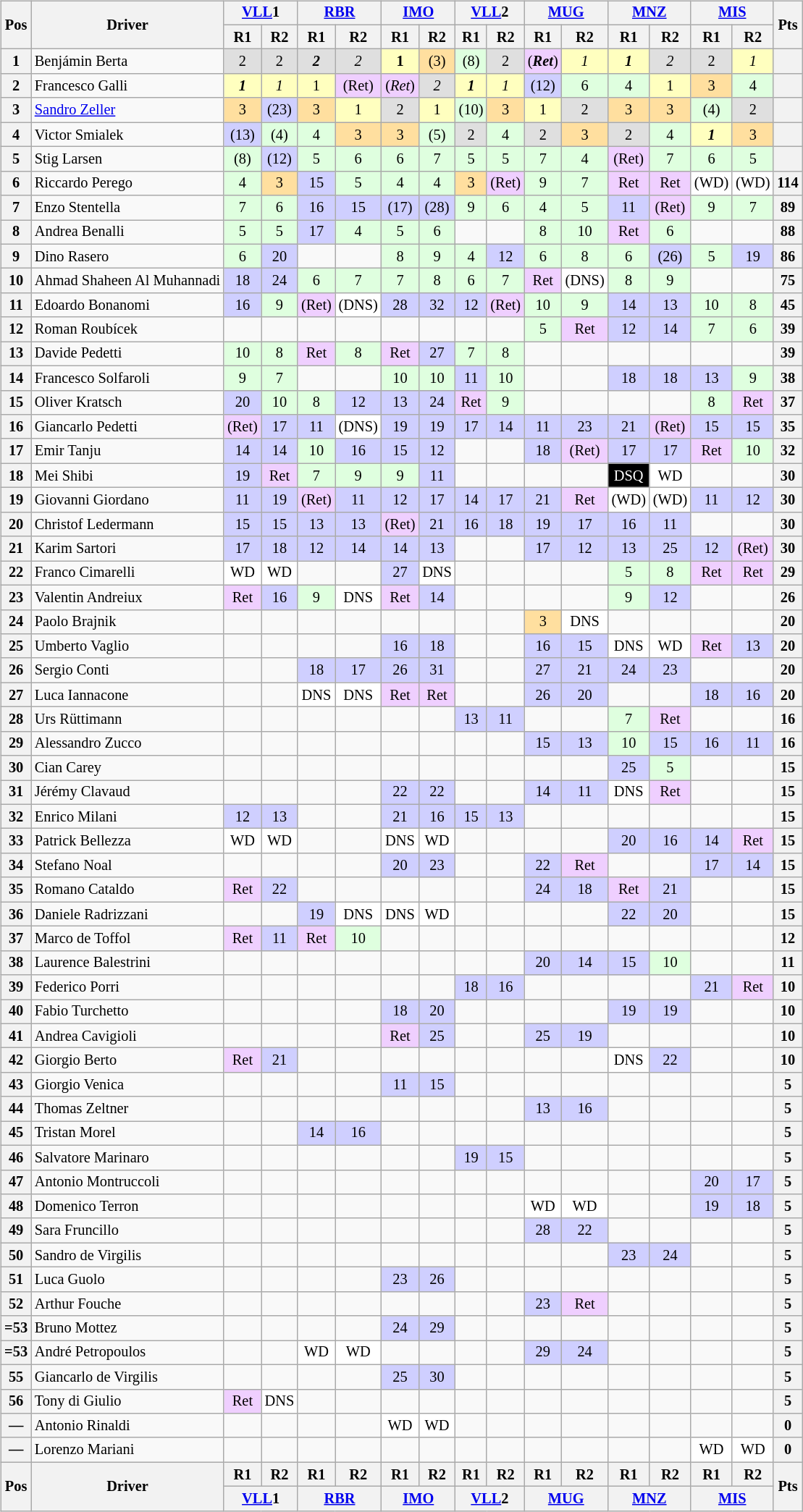<table>
<tr>
<td style="vertical-align:top; text-align:center"><br><table class="wikitable" style="font-size:85%; text-align:center">
<tr>
<th rowspan="2" valign="middle">Pos</th>
<th rowspan="2" valign="middle">Driver</th>
<th colspan="2"><a href='#'>VLL</a>1<br></th>
<th colspan="2"><a href='#'>RBR</a><br></th>
<th colspan="2"><a href='#'>IMO</a><br></th>
<th colspan="2"><a href='#'>VLL</a>2<br></th>
<th colspan="2"><a href='#'>MUG</a><br></th>
<th colspan="2"><a href='#'>MNZ</a><br></th>
<th colspan="2"><a href='#'>MIS</a><br></th>
<th rowspan="2" valign="middle">Pts</th>
</tr>
<tr>
<th>R1</th>
<th>R2</th>
<th>R1</th>
<th>R2</th>
<th>R1</th>
<th>R2</th>
<th>R1</th>
<th>R2</th>
<th>R1</th>
<th>R2</th>
<th>R1</th>
<th>R2</th>
<th>R1</th>
<th>R2</th>
</tr>
<tr>
<th>1</th>
<td align="left"> Benjámin Berta</td>
<td style="background:#DFDFDF;">2</td>
<td style="background:#DFDFDF;">2</td>
<td style="background:#DFDFDF;"><strong><em>2</em></strong></td>
<td style="background:#DFDFDF;"><em>2</em></td>
<td style="background:#FFFFBF;"><strong>1</strong></td>
<td style="background:#FFDF9F;">(3)</td>
<td style="background:#DFFFDF;">(8)</td>
<td style="background:#DFDFDF;">2</td>
<td style="background:#EFCFFF;">(<strong><em>Ret</em></strong>)</td>
<td style="background:#FFFFBF;"><em>1</em></td>
<td style="background:#FFFFBF;"><strong><em>1</em></strong></td>
<td style="background:#DFDFDF;"><em>2</em></td>
<td style="background:#DFDFDF;">2</td>
<td style="background:#FFFFBF;"><em>1</em></td>
<th></th>
</tr>
<tr>
<th>2</th>
<td align="left"> Francesco Galli</td>
<td style="background:#FFFFBF;"><strong><em>1</em></strong></td>
<td style="background:#FFFFBF;"><em>1</em></td>
<td style="background:#FFFFBF;">1</td>
<td style="background:#EFCFFF;">(Ret)</td>
<td style="background:#EFCFFF;">(<em>Ret</em>)</td>
<td style="background:#DFDFDF;"><em>2</em></td>
<td style="background:#FFFFBF;"><strong><em>1</em></strong></td>
<td style="background:#FFFFBF;"><em>1</em></td>
<td style="background:#CFCFFF;">(12)</td>
<td style="background:#DFFFDF;">6</td>
<td style="background:#DFFFDF;">4</td>
<td style="background:#FFFFBF;">1</td>
<td style="background:#FFDF9F;">3</td>
<td style="background:#DFFFDF;">4</td>
<th></th>
</tr>
<tr>
<th>3</th>
<td align="left"> <a href='#'>Sandro Zeller</a></td>
<td style="background:#FFDF9F;">3</td>
<td style="background:#CFCFFF;">(23)</td>
<td style="background:#FFDF9F;">3</td>
<td style="background:#FFFFBF;">1</td>
<td style="background:#DFDFDF;">2</td>
<td style="background:#FFFFBF;">1</td>
<td style="background:#DFFFDF;">(10)</td>
<td style="background:#FFDF9F;">3</td>
<td style="background:#FFFFBF;">1</td>
<td style="background:#DFDFDF;">2</td>
<td style="background:#FFDF9F;">3</td>
<td style="background:#FFDF9F;">3</td>
<td style="background:#DFFFDF;">(4)</td>
<td style="background:#DFDFDF;">2</td>
<th></th>
</tr>
<tr>
<th>4</th>
<td align="left"> Victor Smialek</td>
<td style="background:#CFCFFF;">(13)</td>
<td style="background:#DFFFDF;">(4)</td>
<td style="background:#DFFFDF;">4</td>
<td style="background:#FFDF9F;">3</td>
<td style="background:#FFDF9F;">3</td>
<td style="background:#DFFFDF;">(5)</td>
<td style="background:#DFDFDF;">2</td>
<td style="background:#DFFFDF;">4</td>
<td style="background:#DFDFDF;">2</td>
<td style="background:#FFDF9F;">3</td>
<td style="background:#DFDFDF;">2</td>
<td style="background:#DFFFDF;">4</td>
<td style="background:#FFFFBF;"><strong><em>1</em></strong></td>
<td style="background:#FFDF9F;">3</td>
<th></th>
</tr>
<tr>
<th>5</th>
<td align="left"> Stig Larsen</td>
<td style="background:#DFFFDF;">(8)</td>
<td style="background:#CFCFFF;">(12)</td>
<td style="background:#DFFFDF;">5</td>
<td style="background:#DFFFDF;">6</td>
<td style="background:#DFFFDF;">6</td>
<td style="background:#DFFFDF;">7</td>
<td style="background:#DFFFDF;">5</td>
<td style="background:#DFFFDF;">5</td>
<td style="background:#DFFFDF;">7</td>
<td style="background:#DFFFDF;">4</td>
<td style="background:#EFCFFF;">(Ret)</td>
<td style="background:#DFFFDF;">7</td>
<td style="background:#DFFFDF;">6</td>
<td style="background:#DFFFDF;">5</td>
<th></th>
</tr>
<tr>
<th>6</th>
<td align="left"> Riccardo Perego</td>
<td style="background:#DFFFDF;">4</td>
<td style="background:#FFDF9F;">3</td>
<td style="background:#CFCFFF;">15</td>
<td style="background:#DFFFDF;">5</td>
<td style="background:#DFFFDF;">4</td>
<td style="background:#DFFFDF;">4</td>
<td style="background:#FFDF9F;">3</td>
<td style="background:#EFCFFF;">(Ret)</td>
<td style="background:#DFFFDF;">9</td>
<td style="background:#DFFFDF;">7</td>
<td style="background:#EFCFFF;">Ret</td>
<td style="background:#EFCFFF;">Ret</td>
<td style="background:#FFFFFF;">(WD)</td>
<td style="background:#FFFFFF;">(WD)</td>
<th>114</th>
</tr>
<tr>
<th>7</th>
<td align="left"> Enzo Stentella</td>
<td style="background:#DFFFDF;">7</td>
<td style="background:#DFFFDF;">6</td>
<td style="background:#CFCFFF;">16</td>
<td style="background:#CFCFFF;">15</td>
<td style="background:#CFCFFF;">(17)</td>
<td style="background:#CFCFFF;">(28)</td>
<td style="background:#DFFFDF;">9</td>
<td style="background:#DFFFDF;">6</td>
<td style="background:#DFFFDF;">4</td>
<td style="background:#DFFFDF;">5</td>
<td style="background:#CFCFFF;">11</td>
<td style="background:#EFCFFF;">(Ret)</td>
<td style="background:#DFFFDF;">9</td>
<td style="background:#DFFFDF;">7</td>
<th>89</th>
</tr>
<tr>
<th>8</th>
<td align="left"> Andrea Benalli</td>
<td style="background:#DFFFDF;">5</td>
<td style="background:#DFFFDF;">5</td>
<td style="background:#CFCFFF;">17</td>
<td style="background:#DFFFDF;">4</td>
<td style="background:#DFFFDF;">5</td>
<td style="background:#DFFFDF;">6</td>
<td></td>
<td></td>
<td style="background:#DFFFDF;">8</td>
<td style="background:#DFFFDF;">10</td>
<td style="background:#EFCFFF;">Ret</td>
<td style="background:#DFFFDF;">6</td>
<td></td>
<td></td>
<th>88</th>
</tr>
<tr>
<th>9</th>
<td align="left"> Dino Rasero</td>
<td style="background:#DFFFDF;">6</td>
<td style="background:#CFCFFF;">20</td>
<td></td>
<td></td>
<td style="background:#DFFFDF;">8</td>
<td style="background:#DFFFDF;">9</td>
<td style="background:#DFFFDF;">4</td>
<td style="background:#CFCFFF;">12</td>
<td style="background:#DFFFDF;">6</td>
<td style="background:#DFFFDF;">8</td>
<td style="background:#DFFFDF;">6</td>
<td style="background:#CFCFFF;">(26)</td>
<td style="background:#DFFFDF;">5</td>
<td style="background:#CFCFFF;">19</td>
<th>86</th>
</tr>
<tr>
<th>10</th>
<td align="left"> Ahmad Shaheen Al Muhannadi</td>
<td style="background:#CFCFFF;">18</td>
<td style="background:#CFCFFF;">24</td>
<td style="background:#DFFFDF;">6</td>
<td style="background:#DFFFDF;">7</td>
<td style="background:#DFFFDF;">7</td>
<td style="background:#DFFFDF;">8</td>
<td style="background:#DFFFDF;">6</td>
<td style="background:#DFFFDF;">7</td>
<td style="background:#EFCFFF;">Ret</td>
<td style="background:#FFFFFF;">(DNS)</td>
<td style="background:#DFFFDF;">8</td>
<td style="background:#DFFFDF;">9</td>
<td></td>
<td></td>
<th>75</th>
</tr>
<tr>
<th>11</th>
<td align="left"> Edoardo Bonanomi</td>
<td style="background:#CFCFFF;">16</td>
<td style="background:#DFFFDF;">9</td>
<td style="background:#EFCFFF;">(Ret)</td>
<td style="background:#FFFFFF;">(DNS)</td>
<td style="background:#CFCFFF;">28</td>
<td style="background:#CFCFFF;">32</td>
<td style="background:#CFCFFF;">12</td>
<td style="background:#EFCFFF;">(Ret)</td>
<td style="background:#DFFFDF;">10</td>
<td style="background:#DFFFDF;">9</td>
<td style="background:#CFCFFF;">14</td>
<td style="background:#CFCFFF;">13</td>
<td style="background:#DFFFDF;">10</td>
<td style="background:#DFFFDF;">8</td>
<th>45</th>
</tr>
<tr>
<th>12</th>
<td align="left"> Roman Roubícek</td>
<td></td>
<td></td>
<td></td>
<td></td>
<td></td>
<td></td>
<td></td>
<td></td>
<td style="background:#DFFFDF;">5</td>
<td style="background:#EFCFFF;">Ret</td>
<td style="background:#CFCFFF;">12</td>
<td style="background:#CFCFFF;">14</td>
<td style="background:#DFFFDF;">7</td>
<td style="background:#DFFFDF;">6</td>
<th>39</th>
</tr>
<tr>
<th>13</th>
<td align="left"> Davide Pedetti</td>
<td style="background:#DFFFDF;">10</td>
<td style="background:#DFFFDF;">8</td>
<td style="background:#EFCFFF;">Ret</td>
<td style="background:#DFFFDF;">8</td>
<td style="background:#EFCFFF;">Ret</td>
<td style="background:#CFCFFF;">27</td>
<td style="background:#DFFFDF;">7</td>
<td style="background:#DFFFDF;">8</td>
<td></td>
<td></td>
<td></td>
<td></td>
<td></td>
<td></td>
<th>39</th>
</tr>
<tr>
<th>14</th>
<td align="left"> Francesco Solfaroli</td>
<td style="background:#DFFFDF;">9</td>
<td style="background:#DFFFDF;">7</td>
<td></td>
<td></td>
<td style="background:#DFFFDF;">10</td>
<td style="background:#DFFFDF;">10</td>
<td style="background:#CFCFFF;">11</td>
<td style="background:#DFFFDF;">10</td>
<td></td>
<td></td>
<td style="background:#CFCFFF;">18</td>
<td style="background:#CFCFFF;">18</td>
<td style="background:#CFCFFF;">13</td>
<td style="background:#DFFFDF;">9</td>
<th>38</th>
</tr>
<tr>
<th>15</th>
<td align="left"> Oliver Kratsch</td>
<td style="background:#CFCFFF;">20</td>
<td style="background:#DFFFDF;">10</td>
<td style="background:#DFFFDF;">8</td>
<td style="background:#CFCFFF;">12</td>
<td style="background:#CFCFFF;">13</td>
<td style="background:#CFCFFF;">24</td>
<td style="background:#EFCFFF;">Ret</td>
<td style="background:#DFFFDF;">9</td>
<td></td>
<td></td>
<td></td>
<td></td>
<td style="background:#DFFFDF;">8</td>
<td style="background:#EFCFFF;">Ret</td>
<th>37</th>
</tr>
<tr>
<th>16</th>
<td align="left"> Giancarlo Pedetti</td>
<td style="background:#EFCFFF;">(Ret)</td>
<td style="background:#CFCFFF;">17</td>
<td style="background:#CFCFFF;">11</td>
<td style="background:#FFFFFF;">(DNS)</td>
<td style="background:#CFCFFF;">19</td>
<td style="background:#CFCFFF;">19</td>
<td style="background:#CFCFFF;">17</td>
<td style="background:#CFCFFF;">14</td>
<td style="background:#CFCFFF;">11</td>
<td style="background:#CFCFFF;">23</td>
<td style="background:#CFCFFF;">21</td>
<td style="background:#EFCFFF;">(Ret)</td>
<td style="background:#CFCFFF;">15</td>
<td style="background:#CFCFFF;">15</td>
<th>35</th>
</tr>
<tr>
<th>17</th>
<td align="left"> Emir Tanju</td>
<td style="background:#CFCFFF;">14</td>
<td style="background:#CFCFFF;">14</td>
<td style="background:#DFFFDF;">10</td>
<td style="background:#CFCFFF;">16</td>
<td style="background:#CFCFFF;">15</td>
<td style="background:#CFCFFF;">12</td>
<td></td>
<td></td>
<td style="background:#CFCFFF;">18</td>
<td style="background:#EFCFFF;">(Ret)</td>
<td style="background:#CFCFFF;">17</td>
<td style="background:#CFCFFF;">17</td>
<td style="background:#EFCFFF;">Ret</td>
<td style="background:#DFFFDF;">10</td>
<th>32</th>
</tr>
<tr>
<th>18</th>
<td align="left"> Mei Shibi</td>
<td style="background:#CFCFFF;">19</td>
<td style="background:#EFCFFF;">Ret</td>
<td style="background:#DFFFDF;">7</td>
<td style="background:#DFFFDF;">9</td>
<td style="background:#DFFFDF;">9</td>
<td style="background:#CFCFFF;">11</td>
<td></td>
<td></td>
<td></td>
<td></td>
<td style="background:#000000; color:#FFFFFF">DSQ</td>
<td style="background:#FFFFFF;">WD</td>
<td></td>
<td></td>
<th>30</th>
</tr>
<tr>
<th>19</th>
<td align="left"> Giovanni Giordano</td>
<td style="background:#CFCFFF;">11</td>
<td style="background:#CFCFFF;">19</td>
<td style="background:#EFCFFF;">(Ret)</td>
<td style="background:#CFCFFF;">11</td>
<td style="background:#CFCFFF;">12</td>
<td style="background:#CFCFFF;">17</td>
<td style="background:#CFCFFF;">14</td>
<td style="background:#CFCFFF;">17</td>
<td style="background:#CFCFFF;">21</td>
<td style="background:#EFCFFF;">Ret</td>
<td style="background:#FFFFFF;">(WD)</td>
<td style="background:#FFFFFF;">(WD)</td>
<td style="background:#CFCFFF;">11</td>
<td style="background:#CFCFFF;">12</td>
<th>30</th>
</tr>
<tr>
<th>20</th>
<td align="left"> Christof Ledermann</td>
<td style="background:#CFCFFF;">15</td>
<td style="background:#CFCFFF;">15</td>
<td style="background:#CFCFFF;">13</td>
<td style="background:#CFCFFF;">13</td>
<td style="background:#EFCFFF;">(Ret)</td>
<td style="background:#CFCFFF;">21</td>
<td style="background:#CFCFFF;">16</td>
<td style="background:#CFCFFF;">18</td>
<td style="background:#CFCFFF;">19</td>
<td style="background:#CFCFFF;">17</td>
<td style="background:#CFCFFF;">16</td>
<td style="background:#CFCFFF;">11</td>
<td></td>
<td></td>
<th>30</th>
</tr>
<tr>
<th>21</th>
<td align="left"> Karim Sartori</td>
<td style="background:#CFCFFF;">17</td>
<td style="background:#CFCFFF;">18</td>
<td style="background:#CFCFFF;">12</td>
<td style="background:#CFCFFF;">14</td>
<td style="background:#CFCFFF;">14</td>
<td style="background:#CFCFFF;">13</td>
<td></td>
<td></td>
<td style="background:#CFCFFF;">17</td>
<td style="background:#CFCFFF;">12</td>
<td style="background:#CFCFFF;">13</td>
<td style="background:#CFCFFF;">25</td>
<td style="background:#CFCFFF;">12</td>
<td style="background:#EFCFFF;">(Ret)</td>
<th>30</th>
</tr>
<tr>
<th>22</th>
<td align="left"> Franco Cimarelli</td>
<td style="background:#FFFFFF;">WD</td>
<td style="background:#FFFFFF;">WD</td>
<td></td>
<td></td>
<td style="background:#CFCFFF;">27</td>
<td style="background:#FFFFFF;">DNS</td>
<td></td>
<td></td>
<td></td>
<td></td>
<td style="background:#DFFFDF;">5</td>
<td style="background:#DFFFDF;">8</td>
<td style="background:#EFCFFF;">Ret</td>
<td style="background:#EFCFFF;">Ret</td>
<th>29</th>
</tr>
<tr>
<th>23</th>
<td align="left"> Valentin Andreiux</td>
<td style="background:#EFCFFF;">Ret</td>
<td style="background:#CFCFFF;">16</td>
<td style="background:#DFFFDF;">9</td>
<td style="background:#FFFFFF;">DNS</td>
<td style="background:#EFCFFF;">Ret</td>
<td style="background:#CFCFFF;">14</td>
<td></td>
<td></td>
<td></td>
<td></td>
<td style="background:#DFFFDF;">9</td>
<td style="background:#CFCFFF;">12</td>
<td></td>
<td></td>
<th>26</th>
</tr>
<tr>
<th>24</th>
<td align="left"> Paolo Brajnik</td>
<td></td>
<td></td>
<td></td>
<td></td>
<td></td>
<td></td>
<td></td>
<td></td>
<td style="background:#FFDF9F;">3</td>
<td style="background:#FFFFFF;">DNS</td>
<td></td>
<td></td>
<td></td>
<td></td>
<th>20</th>
</tr>
<tr>
<th>25</th>
<td align="left"> Umberto Vaglio</td>
<td></td>
<td></td>
<td></td>
<td></td>
<td style="background:#CFCFFF;">16</td>
<td style="background:#CFCFFF;">18</td>
<td></td>
<td></td>
<td style="background:#CFCFFF;">16</td>
<td style="background:#CFCFFF;">15</td>
<td style="background:#FFFFFF;">DNS</td>
<td style="background:#FFFFFF;">WD</td>
<td style="background:#EFCFFF;">Ret</td>
<td style="background:#CFCFFF;">13</td>
<th>20</th>
</tr>
<tr>
<th>26</th>
<td align="left"> Sergio Conti</td>
<td></td>
<td></td>
<td style="background:#CFCFFF;">18</td>
<td style="background:#CFCFFF;">17</td>
<td style="background:#CFCFFF;">26</td>
<td style="background:#CFCFFF;">31</td>
<td></td>
<td></td>
<td style="background:#CFCFFF;">27</td>
<td style="background:#CFCFFF;">21</td>
<td style="background:#CFCFFF;">24</td>
<td style="background:#CFCFFF;">23</td>
<td></td>
<td></td>
<th>20</th>
</tr>
<tr>
<th>27</th>
<td align="left"> Luca Iannacone</td>
<td></td>
<td></td>
<td style="background:#FFFFFF;">DNS</td>
<td style="background:#FFFFFF;">DNS</td>
<td style="background:#EFCFFF;">Ret</td>
<td style="background:#EFCFFF;">Ret</td>
<td></td>
<td></td>
<td style="background:#CFCFFF;">26</td>
<td style="background:#CFCFFF;">20</td>
<td></td>
<td></td>
<td style="background:#CFCFFF;">18</td>
<td style="background:#CFCFFF;">16</td>
<th>20</th>
</tr>
<tr>
<th>28</th>
<td align="left"> Urs Rüttimann</td>
<td></td>
<td></td>
<td></td>
<td></td>
<td></td>
<td></td>
<td style="background:#CFCFFF;">13</td>
<td style="background:#CFCFFF;">11</td>
<td></td>
<td></td>
<td style="background:#DFFFDF;">7</td>
<td style="background:#EFCFFF;">Ret</td>
<td></td>
<td></td>
<th>16</th>
</tr>
<tr>
<th>29</th>
<td align="left"> Alessandro Zucco</td>
<td></td>
<td></td>
<td></td>
<td></td>
<td></td>
<td></td>
<td></td>
<td></td>
<td style="background:#CFCFFF;">15</td>
<td style="background:#CFCFFF;">13</td>
<td style="background:#DFFFDF;">10</td>
<td style="background:#CFCFFF;">15</td>
<td style="background:#CFCFFF;">16</td>
<td style="background:#CFCFFF;">11</td>
<th>16</th>
</tr>
<tr>
<th>30</th>
<td align="left"> Cian Carey</td>
<td></td>
<td></td>
<td></td>
<td></td>
<td></td>
<td></td>
<td></td>
<td></td>
<td></td>
<td></td>
<td style="background:#CFCFFF;">25</td>
<td style="background:#DFFFDF;">5</td>
<td></td>
<td></td>
<th>15</th>
</tr>
<tr>
<th>31</th>
<td align="left"> Jérémy Clavaud</td>
<td></td>
<td></td>
<td></td>
<td></td>
<td style="background:#CFCFFF;">22</td>
<td style="background:#CFCFFF;">22</td>
<td></td>
<td></td>
<td style="background:#CFCFFF;">14</td>
<td style="background:#CFCFFF;">11</td>
<td style="background:#FFFFFF;">DNS</td>
<td style="background:#EFCFFF;">Ret</td>
<td></td>
<td></td>
<th>15</th>
</tr>
<tr>
<th>32</th>
<td align="left"> Enrico Milani</td>
<td style="background:#CFCFFF;">12</td>
<td style="background:#CFCFFF;">13</td>
<td></td>
<td></td>
<td style="background:#CFCFFF;">21</td>
<td style="background:#CFCFFF;">16</td>
<td style="background:#CFCFFF;">15</td>
<td style="background:#CFCFFF;">13</td>
<td></td>
<td></td>
<td></td>
<td></td>
<td></td>
<td></td>
<th>15</th>
</tr>
<tr>
<th>33</th>
<td align="left"> Patrick Bellezza</td>
<td style="background:#FFFFFF;">WD</td>
<td style="background:#FFFFFF;">WD</td>
<td></td>
<td></td>
<td style="background:#FFFFFF;">DNS</td>
<td style="background:#FFFFFF;">WD</td>
<td></td>
<td></td>
<td></td>
<td></td>
<td style="background:#CFCFFF;">20</td>
<td style="background:#CFCFFF;">16</td>
<td style="background:#CFCFFF;">14</td>
<td style="background:#EFCFFF;">Ret</td>
<th>15</th>
</tr>
<tr>
<th>34</th>
<td align="left"> Stefano Noal</td>
<td></td>
<td></td>
<td></td>
<td></td>
<td style="background:#CFCFFF;">20</td>
<td style="background:#CFCFFF;">23</td>
<td></td>
<td></td>
<td style="background:#CFCFFF;">22</td>
<td style="background:#EFCFFF;">Ret</td>
<td></td>
<td></td>
<td style="background:#CFCFFF;">17</td>
<td style="background:#CFCFFF;">14</td>
<th>15</th>
</tr>
<tr>
<th>35</th>
<td align="left"> Romano Cataldo</td>
<td style="background:#EFCFFF;">Ret</td>
<td style="background:#CFCFFF;">22</td>
<td></td>
<td></td>
<td></td>
<td></td>
<td></td>
<td></td>
<td style="background:#CFCFFF;">24</td>
<td style="background:#CFCFFF;">18</td>
<td style="background:#EFCFFF;">Ret</td>
<td style="background:#CFCFFF;">21</td>
<td></td>
<td></td>
<th>15</th>
</tr>
<tr>
<th>36</th>
<td align="left"> Daniele Radrizzani</td>
<td></td>
<td></td>
<td style="background:#CFCFFF;">19</td>
<td style="background:#FFFFFF;">DNS</td>
<td style="background:#FFFFFF;">DNS</td>
<td style="background:#FFFFFF;">WD</td>
<td></td>
<td></td>
<td></td>
<td></td>
<td style="background:#CFCFFF;">22</td>
<td style="background:#CFCFFF;">20</td>
<td></td>
<td></td>
<th>15</th>
</tr>
<tr>
<th>37</th>
<td align="left"> Marco de Toffol</td>
<td style="background:#EFCFFF;">Ret</td>
<td style="background:#CFCFFF;">11</td>
<td style="background:#EFCFFF;">Ret</td>
<td style="background:#DFFFDF;">10</td>
<td></td>
<td></td>
<td></td>
<td></td>
<td></td>
<td></td>
<td></td>
<td></td>
<td></td>
<td></td>
<th>12</th>
</tr>
<tr>
<th>38</th>
<td align="left"> Laurence Balestrini</td>
<td></td>
<td></td>
<td></td>
<td></td>
<td></td>
<td></td>
<td></td>
<td></td>
<td style="background:#CFCFFF;">20</td>
<td style="background:#CFCFFF;">14</td>
<td style="background:#CFCFFF;">15</td>
<td style="background:#DFFFDF;">10</td>
<td></td>
<td></td>
<th>11</th>
</tr>
<tr>
<th>39</th>
<td align="left"> Federico Porri</td>
<td></td>
<td></td>
<td></td>
<td></td>
<td></td>
<td></td>
<td style="background:#CFCFFF;">18</td>
<td style="background:#CFCFFF;">16</td>
<td></td>
<td></td>
<td></td>
<td></td>
<td style="background:#CFCFFF;">21</td>
<td style="background:#EFCFFF;">Ret</td>
<th>10</th>
</tr>
<tr>
<th>40</th>
<td align="left"> Fabio Turchetto</td>
<td></td>
<td></td>
<td></td>
<td></td>
<td style="background:#CFCFFF;">18</td>
<td style="background:#CFCFFF;">20</td>
<td></td>
<td></td>
<td></td>
<td></td>
<td style="background:#CFCFFF;">19</td>
<td style="background:#CFCFFF;">19</td>
<td></td>
<td></td>
<th>10</th>
</tr>
<tr>
<th>41</th>
<td align="left"> Andrea Cavigioli</td>
<td></td>
<td></td>
<td></td>
<td></td>
<td style="background:#EFCFFF;">Ret</td>
<td style="background:#CFCFFF;">25</td>
<td></td>
<td></td>
<td style="background:#CFCFFF;">25</td>
<td style="background:#CFCFFF;">19</td>
<td></td>
<td></td>
<td></td>
<td></td>
<th>10</th>
</tr>
<tr>
<th>42</th>
<td align="left"> Giorgio Berto</td>
<td style="background:#EFCFFF;">Ret</td>
<td style="background:#CFCFFF;">21</td>
<td></td>
<td></td>
<td></td>
<td></td>
<td></td>
<td></td>
<td></td>
<td></td>
<td style="background:#FFFFFF;">DNS</td>
<td style="background:#CFCFFF;">22</td>
<td></td>
<td></td>
<th>10</th>
</tr>
<tr>
<th>43</th>
<td align="left"> Giorgio Venica</td>
<td></td>
<td></td>
<td></td>
<td></td>
<td style="background:#CFCFFF;">11</td>
<td style="background:#CFCFFF;">15</td>
<td></td>
<td></td>
<td></td>
<td></td>
<td></td>
<td></td>
<td></td>
<td></td>
<th>5</th>
</tr>
<tr>
<th>44</th>
<td align="left"> Thomas Zeltner</td>
<td></td>
<td></td>
<td></td>
<td></td>
<td></td>
<td></td>
<td></td>
<td></td>
<td style="background:#CFCFFF;">13</td>
<td style="background:#CFCFFF;">16</td>
<td></td>
<td></td>
<td></td>
<td></td>
<th>5</th>
</tr>
<tr>
<th>45</th>
<td align="left"> Tristan Morel</td>
<td></td>
<td></td>
<td style="background:#CFCFFF;">14</td>
<td style="background:#CFCFFF;">16</td>
<td></td>
<td></td>
<td></td>
<td></td>
<td></td>
<td></td>
<td></td>
<td></td>
<td></td>
<td></td>
<th>5</th>
</tr>
<tr>
<th>46</th>
<td align="left"> Salvatore Marinaro</td>
<td></td>
<td></td>
<td></td>
<td></td>
<td></td>
<td></td>
<td style="background:#CFCFFF;">19</td>
<td style="background:#CFCFFF;">15</td>
<td></td>
<td></td>
<td></td>
<td></td>
<td></td>
<td></td>
<th>5</th>
</tr>
<tr>
<th>47</th>
<td align="left"> Antonio Montruccoli</td>
<td></td>
<td></td>
<td></td>
<td></td>
<td></td>
<td></td>
<td></td>
<td></td>
<td></td>
<td></td>
<td></td>
<td></td>
<td style="background:#CFCFFF;">20</td>
<td style="background:#CFCFFF;">17</td>
<th>5</th>
</tr>
<tr>
<th>48</th>
<td align="left"> Domenico Terron</td>
<td></td>
<td></td>
<td></td>
<td></td>
<td></td>
<td></td>
<td></td>
<td></td>
<td style="background:#FFFFFF;">WD</td>
<td style="background:#FFFFFF;">WD</td>
<td></td>
<td></td>
<td style="background:#CFCFFF;">19</td>
<td style="background:#CFCFFF;">18</td>
<th>5</th>
</tr>
<tr>
<th>49</th>
<td align="left"> Sara Fruncillo</td>
<td></td>
<td></td>
<td></td>
<td></td>
<td></td>
<td></td>
<td></td>
<td></td>
<td style="background:#CFCFFF;">28</td>
<td style="background:#CFCFFF;">22</td>
<td></td>
<td></td>
<td></td>
<td></td>
<th>5</th>
</tr>
<tr>
<th>50</th>
<td align="left"> Sandro de Virgilis</td>
<td></td>
<td></td>
<td></td>
<td></td>
<td></td>
<td></td>
<td></td>
<td></td>
<td></td>
<td></td>
<td style="background:#CFCFFF;">23</td>
<td style="background:#CFCFFF;">24</td>
<td></td>
<td></td>
<th>5</th>
</tr>
<tr>
<th>51</th>
<td align="left"> Luca Guolo</td>
<td></td>
<td></td>
<td></td>
<td></td>
<td style="background:#CFCFFF;">23</td>
<td style="background:#CFCFFF;">26</td>
<td></td>
<td></td>
<td></td>
<td></td>
<td></td>
<td></td>
<td></td>
<td></td>
<th>5</th>
</tr>
<tr>
<th>52</th>
<td align="left"> Arthur Fouche</td>
<td></td>
<td></td>
<td></td>
<td></td>
<td></td>
<td></td>
<td></td>
<td></td>
<td style="background:#CFCFFF;">23</td>
<td style="background:#EFCFFF;">Ret</td>
<td></td>
<td></td>
<td></td>
<td></td>
<th>5</th>
</tr>
<tr>
<th>=53</th>
<td align="left"> Bruno Mottez</td>
<td></td>
<td></td>
<td></td>
<td></td>
<td style="background:#CFCFFF;">24</td>
<td style="background:#CFCFFF;">29</td>
<td></td>
<td></td>
<td></td>
<td></td>
<td></td>
<td></td>
<td></td>
<td></td>
<th>5</th>
</tr>
<tr>
<th>=53</th>
<td align="left"> André Petropoulos</td>
<td></td>
<td></td>
<td style="background:#FFFFFF;">WD</td>
<td style="background:#FFFFFF;">WD</td>
<td></td>
<td></td>
<td></td>
<td></td>
<td style="background:#CFCFFF;">29</td>
<td style="background:#CFCFFF;">24</td>
<td></td>
<td></td>
<td></td>
<td></td>
<th>5</th>
</tr>
<tr>
<th>55</th>
<td align="left"> Giancarlo de Virgilis</td>
<td></td>
<td></td>
<td></td>
<td></td>
<td style="background:#CFCFFF;">25</td>
<td style="background:#CFCFFF;">30</td>
<td></td>
<td></td>
<td></td>
<td></td>
<td></td>
<td></td>
<td></td>
<td></td>
<th>5</th>
</tr>
<tr>
<th>56</th>
<td align="left"> Tony di Giulio</td>
<td style="background:#EFCFFF;">Ret</td>
<td style="background:#FFFFFF;">DNS</td>
<td></td>
<td></td>
<td></td>
<td></td>
<td></td>
<td></td>
<td></td>
<td></td>
<td></td>
<td></td>
<td></td>
<td></td>
<th>5</th>
</tr>
<tr>
<th>—</th>
<td align="left"> Antonio Rinaldi</td>
<td></td>
<td></td>
<td></td>
<td></td>
<td style="background:#FFFFFF;">WD</td>
<td style="background:#FFFFFF;">WD</td>
<td></td>
<td></td>
<td></td>
<td></td>
<td></td>
<td></td>
<td></td>
<td></td>
<th>0</th>
</tr>
<tr>
<th>—</th>
<td align="left"> Lorenzo Mariani</td>
<td></td>
<td></td>
<td></td>
<td></td>
<td></td>
<td></td>
<td></td>
<td></td>
<td></td>
<td></td>
<td></td>
<td></td>
<td style="background:#FFFFFF;">WD</td>
<td style="background:#FFFFFF;">WD</td>
<th>0</th>
</tr>
<tr>
<th rowspan="2">Pos</th>
<th rowspan="2">Driver</th>
<th>R1</th>
<th>R2</th>
<th>R1</th>
<th>R2</th>
<th>R1</th>
<th>R2</th>
<th>R1</th>
<th>R2</th>
<th>R1</th>
<th>R2</th>
<th>R1</th>
<th>R2</th>
<th>R1</th>
<th>R2</th>
<th rowspan="2">Pts</th>
</tr>
<tr>
<th colspan="2"><a href='#'>VLL</a>1<br></th>
<th colspan="2"><a href='#'>RBR</a><br></th>
<th colspan="2"><a href='#'>IMO</a><br></th>
<th colspan="2"><a href='#'>VLL</a>2<br></th>
<th colspan="2"><a href='#'>MUG</a><br></th>
<th colspan="2"><a href='#'>MNZ</a><br></th>
<th colspan="2"><a href='#'>MIS</a><br></th>
</tr>
</table>
</td>
<td style="vertical-align:top;"></td>
</tr>
</table>
